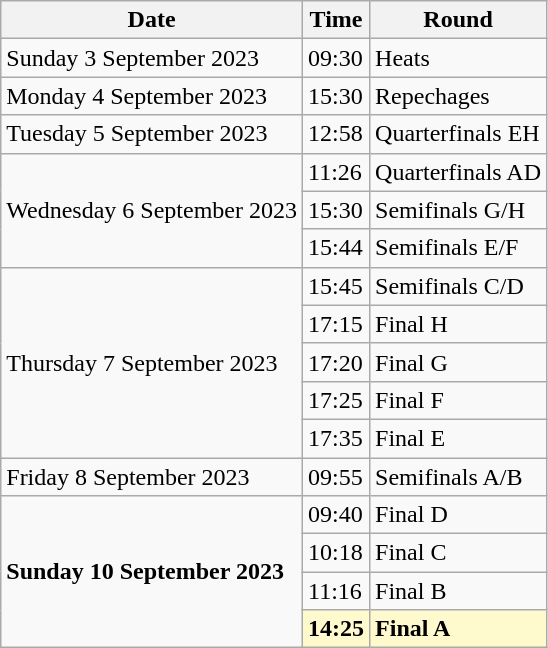<table class="wikitable">
<tr>
<th>Date</th>
<th>Time</th>
<th>Round</th>
</tr>
<tr>
<td>Sunday 3 September 2023</td>
<td>09:30</td>
<td>Heats</td>
</tr>
<tr>
<td>Monday 4 September 2023</td>
<td>15:30</td>
<td>Repechages</td>
</tr>
<tr>
<td>Tuesday 5 September 2023</td>
<td>12:58</td>
<td>Quarterfinals EH</td>
</tr>
<tr>
<td rowspan=3>Wednesday 6 September 2023</td>
<td>11:26</td>
<td>Quarterfinals AD</td>
</tr>
<tr>
<td>15:30</td>
<td>Semifinals G/H</td>
</tr>
<tr>
<td>15:44</td>
<td>Semifinals E/F</td>
</tr>
<tr>
<td rowspan=5>Thursday 7 September 2023</td>
<td>15:45</td>
<td>Semifinals C/D</td>
</tr>
<tr>
<td>17:15</td>
<td>Final H</td>
</tr>
<tr>
<td>17:20</td>
<td>Final G</td>
</tr>
<tr>
<td>17:25</td>
<td>Final F</td>
</tr>
<tr>
<td>17:35</td>
<td>Final E</td>
</tr>
<tr>
<td>Friday 8 September 2023</td>
<td>09:55</td>
<td>Semifinals A/B</td>
</tr>
<tr>
<td rowspan=4><strong>Sunday 10 September 2023</strong></td>
<td>09:40</td>
<td>Final D</td>
</tr>
<tr>
<td>10:18</td>
<td>Final C</td>
</tr>
<tr>
<td>11:16</td>
<td>Final B</td>
</tr>
<tr>
<td style=background:lemonchiffon><strong>14:25</strong></td>
<td style=background:lemonchiffon><strong>Final A</strong></td>
</tr>
</table>
